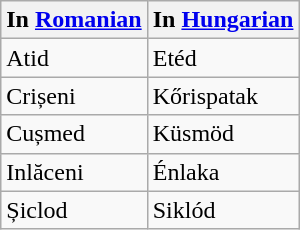<table class="wikitable">
<tr>
<th>In <a href='#'>Romanian</a></th>
<th>In <a href='#'>Hungarian</a></th>
</tr>
<tr>
<td>Atid</td>
<td>Etéd </td>
</tr>
<tr>
<td>Crișeni</td>
<td>Kőrispatak </td>
</tr>
<tr>
<td>Cușmed</td>
<td>Küsmöd </td>
</tr>
<tr>
<td>Inlăceni</td>
<td>Énlaka </td>
</tr>
<tr>
<td>Șiclod</td>
<td>Siklód </td>
</tr>
</table>
